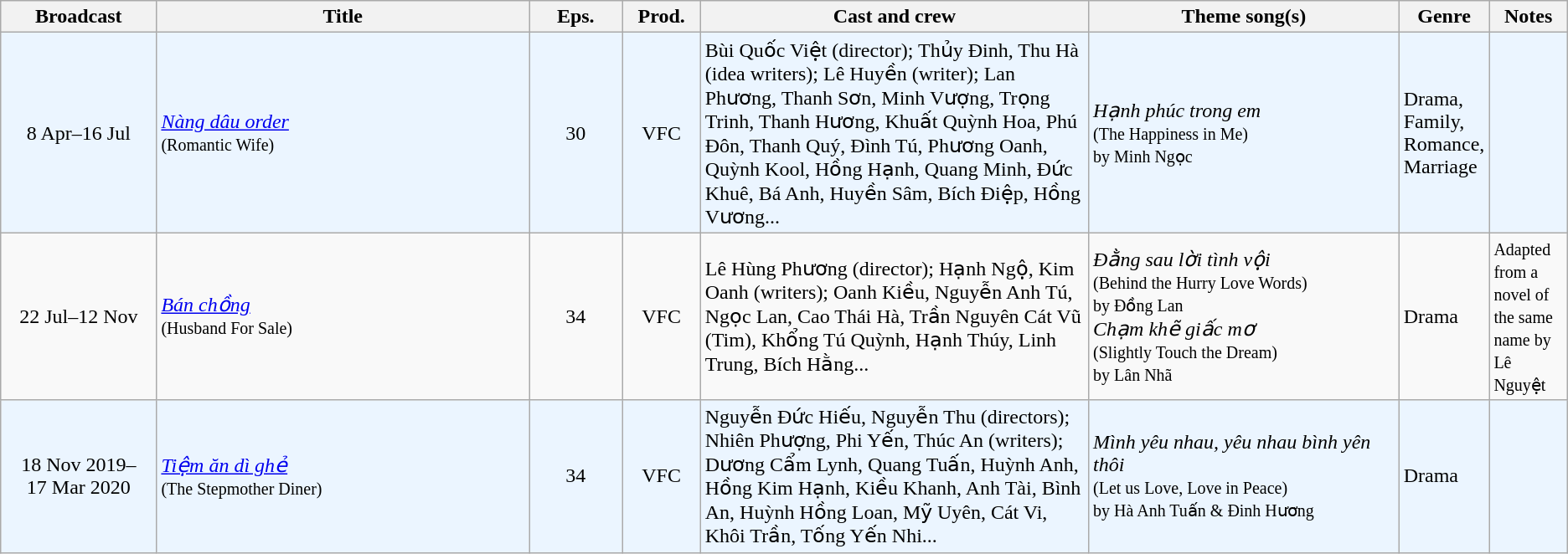<table class="wikitable sortable">
<tr>
<th style="width:10%;">Broadcast</th>
<th style="width:24%;">Title</th>
<th style="width:6%;">Eps.</th>
<th style="width:5%;">Prod.</th>
<th style="width:25%;">Cast and crew</th>
<th style="width:20%;">Theme song(s)</th>
<th style="width:5%;">Genre</th>
<th style="width:5%;">Notes</th>
</tr>
<tr ---- bgcolor="#ebf5ff">
<td style="text-align:center;">8 Apr–16 Jul <br></td>
<td><em><a href='#'>Nàng dâu order</a></em> <br><small>(Romantic Wife)</small></td>
<td style="text-align:center;">30</td>
<td style="text-align:center;">VFC</td>
<td>Bùi Quốc Việt (director); Thủy Đinh, Thu Hà (idea writers); Lê Huyền (writer); Lan Phương, Thanh Sơn, Minh Vượng, Trọng Trinh, Thanh Hương, Khuất Quỳnh Hoa, Phú Đôn, Thanh Quý, Đình Tú, Phương Oanh, Quỳnh Kool, Hồng Hạnh, Quang Minh, Đức Khuê, Bá Anh, Huyền Sâm, Bích Điệp, Hồng Vương...</td>
<td><em>Hạnh phúc trong em</em> <br><small>(The Happiness in Me)</small><br><small>by Minh Ngọc</small><br></td>
<td>Drama, Family, Romance, Marriage</td>
<td></td>
</tr>
<tr>
<td style="text-align:center;">22 Jul–12 Nov <br></td>
<td><em><a href='#'>Bán chồng</a></em> <br><small>(Husband For Sale)</small></td>
<td style="text-align:center;">34</td>
<td style="text-align:center;">VFC</td>
<td>Lê Hùng Phương (director); Hạnh Ngộ, Kim Oanh (writers); Oanh Kiều, Nguyễn Anh Tú, Ngọc Lan, Cao Thái Hà, Trần Nguyên Cát Vũ (Tim), Khổng Tú Quỳnh, Hạnh Thúy, Linh Trung, Bích Hằng...</td>
<td><em>Đằng sau lời tình vội</em> <br><small>(Behind the Hurry Love Words)</small><br><small>by Đồng Lan</small><br><em>Chạm khẽ giấc mơ</em> <br><small>(Slightly Touch the Dream)</small><br><small>by Lân Nhã</small><br></td>
<td>Drama</td>
<td><small>Adapted from a novel of the same name by Lê Nguyệt</small></td>
</tr>
<tr ---- bgcolor="#ebf5ff">
<td style="text-align:center;">18 Nov 2019–<br>17 Mar 2020 <br></td>
<td><em><a href='#'>Tiệm ăn dì ghẻ</a></em> <br><small>(The Stepmother Diner)</small></td>
<td style="text-align:center;">34</td>
<td style="text-align:center;">VFC</td>
<td>Nguyễn Đức Hiếu, Nguyễn Thu (directors); Nhiên Phượng, Phi Yến, Thúc An (writers); Dương Cẩm Lynh, Quang Tuấn, Huỳnh Anh, Hồng Kim Hạnh, Kiều Khanh, Anh Tài, Bình An, Huỳnh Hồng Loan, Mỹ Uyên, Cát Vi, Khôi Trần, Tống Yến Nhi...</td>
<td><em>Mình yêu nhau, yêu nhau bình yên thôi</em> <br><small>(Let us Love, Love in Peace)</small><br><small>by Hà Anh Tuấn & Đinh Hương</small><br></td>
<td>Drama</td>
<td></td>
</tr>
</table>
